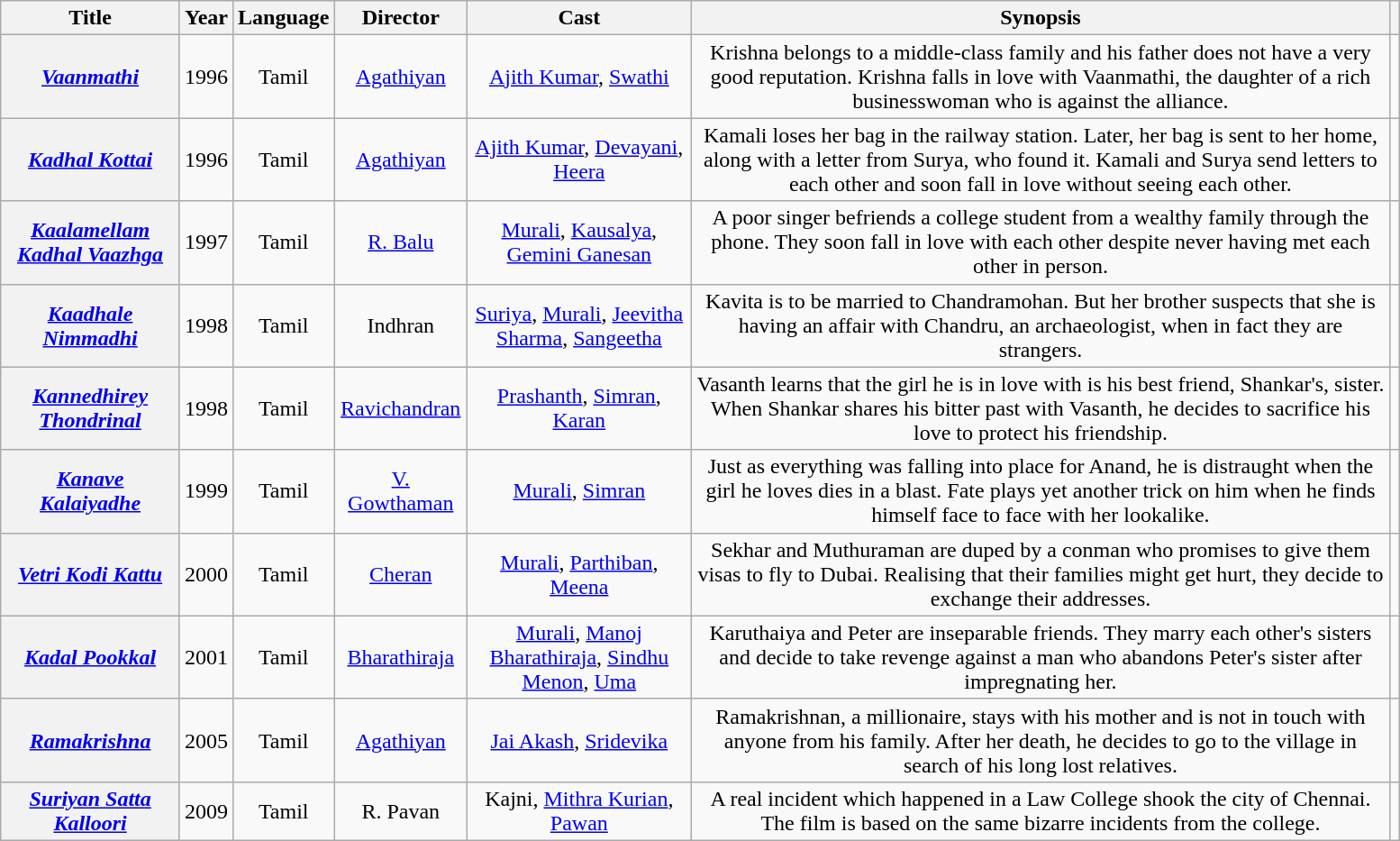<table class="wikitable plainrowheaders sortable" style="width: 82%; text-align: center;">
<tr>
<th scope="col">Title</th>
<th scope="col">Year</th>
<th scope="col">Language</th>
<th scope="col">Director</th>
<th scope="col">Cast</th>
<th scope="col" class="unsortable">Synopsis</th>
<th scope="col" class="unsortable"></th>
</tr>
<tr>
<th scope="row"><em><a href='#'>Vaanmathi</a></em></th>
<td>1996</td>
<td>Tamil</td>
<td><a href='#'>Agathiyan</a></td>
<td><a href='#'>Ajith Kumar</a>, <a href='#'>Swathi</a></td>
<td>Krishna belongs to a middle-class family and his father does not have a very good reputation. Krishna falls in love with Vaanmathi, the daughter of a rich businesswoman who is against the alliance.</td>
<td></td>
</tr>
<tr>
<th scope="row"><em><a href='#'>Kadhal Kottai</a></em></th>
<td>1996</td>
<td>Tamil</td>
<td><a href='#'>Agathiyan</a></td>
<td><a href='#'>Ajith Kumar</a>, <a href='#'>Devayani</a>, <a href='#'>Heera</a></td>
<td>Kamali loses her bag in the railway station. Later, her bag is sent to her home, along with a letter from Surya, who found it. Kamali and Surya send letters to each other and soon fall in love without seeing each other.</td>
<td></td>
</tr>
<tr>
<th scope="row"><em><a href='#'>Kaalamellam Kadhal Vaazhga</a></em></th>
<td>1997</td>
<td>Tamil</td>
<td><a href='#'>R. Balu</a></td>
<td><a href='#'>Murali</a>, <a href='#'>Kausalya</a>, <a href='#'>Gemini Ganesan</a></td>
<td>A poor singer befriends a college student from a wealthy family through the phone. They soon fall in love with each other despite never having met each other in person.</td>
<td></td>
</tr>
<tr>
<th scope="row"><em><a href='#'>Kaadhale Nimmadhi</a></em></th>
<td>1998</td>
<td>Tamil</td>
<td>Indhran</td>
<td><a href='#'>Suriya</a>, <a href='#'>Murali</a>, <a href='#'>Jeevitha Sharma</a>, <a href='#'>Sangeetha</a></td>
<td>Kavita is to be married to Chandramohan. But her brother suspects that she is having an affair with Chandru, an archaeologist, when in fact they are strangers.</td>
<td></td>
</tr>
<tr>
<th scope="row"><em><a href='#'>Kannedhirey Thondrinal</a></em></th>
<td>1998</td>
<td>Tamil</td>
<td><a href='#'>Ravichandran</a></td>
<td><a href='#'>Prashanth</a>, <a href='#'>Simran</a>, <a href='#'>Karan</a></td>
<td>Vasanth learns that the girl he is in love with is his best friend, Shankar's, sister. When Shankar shares his bitter past with Vasanth, he decides to sacrifice his love to protect his friendship.</td>
<td></td>
</tr>
<tr>
<th scope="row"><em><a href='#'>Kanave Kalaiyadhe</a></em></th>
<td>1999</td>
<td>Tamil</td>
<td><a href='#'>V. Gowthaman</a></td>
<td><a href='#'>Murali</a>, <a href='#'>Simran</a></td>
<td>Just as everything was falling into place for Anand, he is distraught when the girl he loves dies in a blast. Fate plays yet another trick on him when he finds himself face to face with her lookalike.</td>
<td></td>
</tr>
<tr>
<th scope="row"><em><a href='#'>Vetri Kodi Kattu</a></em></th>
<td>2000</td>
<td>Tamil</td>
<td><a href='#'>Cheran</a></td>
<td><a href='#'>Murali</a>, <a href='#'>Parthiban</a>, <a href='#'>Meena</a></td>
<td>Sekhar and Muthuraman are duped by a conman who promises to give them visas to fly to Dubai. Realising that their families might get hurt, they decide to exchange their addresses.</td>
<td></td>
</tr>
<tr>
<th scope="row"><em><a href='#'>Kadal Pookkal</a></em></th>
<td>2001</td>
<td>Tamil</td>
<td><a href='#'>Bharathiraja</a></td>
<td><a href='#'>Murali</a>, <a href='#'>Manoj Bharathiraja</a>, <a href='#'>Sindhu Menon</a>, <a href='#'>Uma</a></td>
<td>Karuthaiya and Peter are inseparable friends. They marry each other's sisters and decide to take revenge against a man who abandons Peter's sister after impregnating her.</td>
<td></td>
</tr>
<tr>
<th scope="row"><em><a href='#'>Ramakrishna</a></em></th>
<td>2005</td>
<td>Tamil</td>
<td><a href='#'>Agathiyan</a></td>
<td><a href='#'>Jai Akash</a>, <a href='#'>Sridevika</a></td>
<td>Ramakrishnan, a millionaire, stays with his mother and is not in touch with anyone from his family. After her death, he decides to go to the village in search of his long lost relatives.</td>
<td></td>
</tr>
<tr>
<th scope="row"><em><a href='#'>Suriyan Satta Kalloori</a></em></th>
<td>2009</td>
<td>Tamil</td>
<td>R. Pavan</td>
<td>Kajni, <a href='#'>Mithra Kurian</a>, <a href='#'>Pawan</a></td>
<td>A real incident which happened in a Law College shook the city of Chennai. The film is based on the same bizarre incidents from the college.</td>
<td></td>
</tr>
</table>
